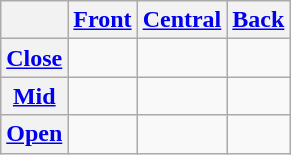<table class="wikitable" style="text-align:center">
<tr>
<th></th>
<th><a href='#'>Front</a></th>
<th><a href='#'>Central</a></th>
<th><a href='#'>Back</a></th>
</tr>
<tr align="center">
<th><a href='#'>Close</a></th>
<td></td>
<td></td>
<td></td>
</tr>
<tr>
<th><a href='#'>Mid</a></th>
<td></td>
<td></td>
<td></td>
</tr>
<tr align="center">
<th><a href='#'>Open</a></th>
<td></td>
<td></td>
<td></td>
</tr>
</table>
